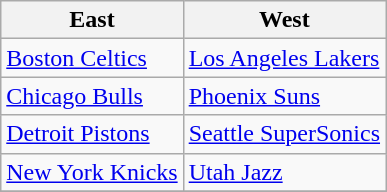<table class="wikitable">
<tr>
<th>East</th>
<th>West</th>
</tr>
<tr>
<td><a href='#'>Boston Celtics</a></td>
<td><a href='#'>Los Angeles Lakers</a></td>
</tr>
<tr>
<td><a href='#'>Chicago Bulls</a></td>
<td><a href='#'>Phoenix Suns</a></td>
</tr>
<tr>
<td><a href='#'>Detroit Pistons</a></td>
<td><a href='#'>Seattle SuperSonics</a></td>
</tr>
<tr>
<td><a href='#'>New York Knicks</a></td>
<td><a href='#'>Utah Jazz</a></td>
</tr>
<tr>
</tr>
</table>
